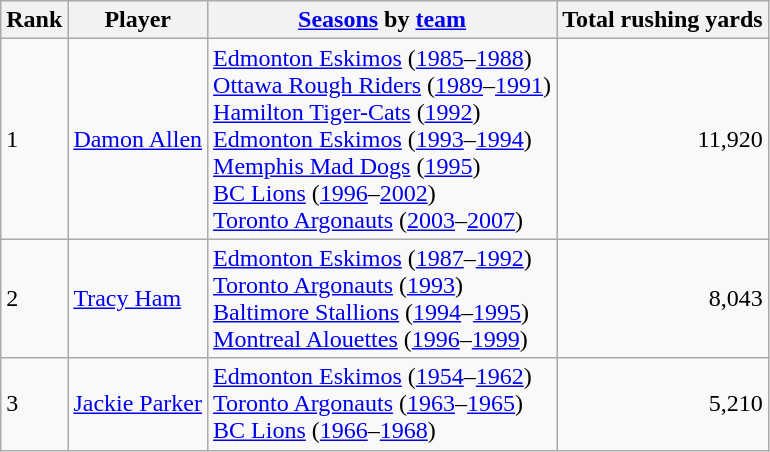<table class="wikitable sortable">
<tr style="white-space: nowrap;">
<th>Rank</th>
<th>Player</th>
<th><a href='#'>Seasons</a> by <a href='#'>team</a></th>
<th>Total rushing yards</th>
</tr>
<tr>
<td>1</td>
<td><a href='#'>Damon Allen</a></td>
<td><a href='#'>Edmonton Eskimos</a> (<a href='#'>1985</a>–<a href='#'>1988</a>)<br><a href='#'>Ottawa Rough Riders</a> (<a href='#'>1989</a>–<a href='#'>1991</a>)<br><a href='#'>Hamilton Tiger-Cats</a> (<a href='#'>1992</a>)<br><a href='#'>Edmonton Eskimos</a> (<a href='#'>1993</a>–<a href='#'>1994</a>)<br><a href='#'>Memphis Mad Dogs</a> (<a href='#'>1995</a>)<br><a href='#'>BC Lions</a> (<a href='#'>1996</a>–<a href='#'>2002</a>)<br><a href='#'>Toronto Argonauts</a> (<a href='#'>2003</a>–<a href='#'>2007</a>)</td>
<td style="text-align:right;">11,920</td>
</tr>
<tr>
<td>2</td>
<td><a href='#'>Tracy Ham</a></td>
<td><a href='#'>Edmonton Eskimos</a> (<a href='#'>1987</a>–<a href='#'>1992</a>)<br><a href='#'>Toronto Argonauts</a> (<a href='#'>1993</a>)<br><a href='#'>Baltimore Stallions</a> (<a href='#'>1994</a>–<a href='#'>1995</a>)<br><a href='#'>Montreal Alouettes</a> (<a href='#'>1996</a>–<a href='#'>1999</a>)</td>
<td style="text-align:right;">8,043</td>
</tr>
<tr>
<td>3</td>
<td><a href='#'>Jackie Parker</a></td>
<td><a href='#'>Edmonton Eskimos</a> (<a href='#'>1954</a>–<a href='#'>1962</a>)<br><a href='#'>Toronto Argonauts</a> (<a href='#'>1963</a>–<a href='#'>1965</a>)<br><a href='#'>BC Lions</a> (<a href='#'>1966</a>–<a href='#'>1968</a>)</td>
<td style="text-align:right;">5,210</td>
</tr>
</table>
